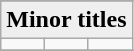<table class="wikitable">
<tr>
</tr>
<tr bgcolor="efefef">
<td colspan="3" align=center><strong>Minor titles</strong></td>
</tr>
<tr>
<td></td>
<td></td>
<td></td>
</tr>
<tr>
</tr>
</table>
